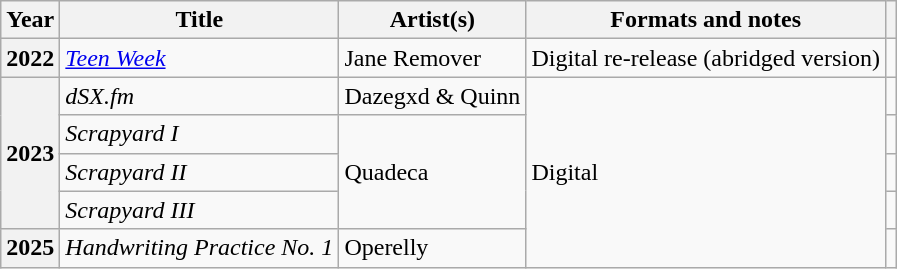<table class="wikitable sortable plainrowheaders">
<tr>
<th scope="col">Year</th>
<th scope="col">Title</th>
<th scope="col">Artist(s)</th>
<th scope="col" class="unsortable">Formats and notes</th>
<th scope="col" class="unsortable"></th>
</tr>
<tr>
<th scope="row">2022</th>
<td><em><a href='#'>Teen Week</a></em></td>
<td>Jane Remover</td>
<td>Digital re-release (abridged version)</td>
<td></td>
</tr>
<tr>
<th scope="row" rowspan="4">2023</th>
<td><em>dSX.fm</em></td>
<td>Dazegxd & Quinn</td>
<td rowspan="5">Digital</td>
<td></td>
</tr>
<tr>
<td><em>Scrapyard I</em></td>
<td rowspan="3">Quadeca</td>
<td></td>
</tr>
<tr>
<td><em>Scrapyard II</em></td>
<td></td>
</tr>
<tr>
<td><em>Scrapyard III</em></td>
<td></td>
</tr>
<tr>
<th scope="row">2025</th>
<td><em>Handwriting Practice No. 1</em></td>
<td>Operelly</td>
<td></td>
</tr>
</table>
